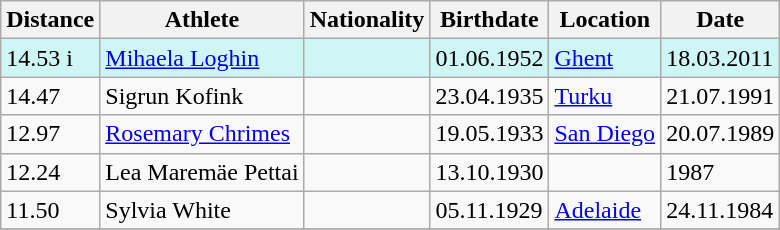<table class="wikitable">
<tr>
<th>Distance</th>
<th>Athlete</th>
<th>Nationality</th>
<th>Birthdate</th>
<th>Location</th>
<th>Date</th>
</tr>
<tr bgcolor=#CEF6F5>
<td>14.53 i</td>
<td><a href='#'>Mihaela Loghin</a></td>
<td></td>
<td>01.06.1952</td>
<td><a href='#'>Ghent</a></td>
<td>18.03.2011</td>
</tr>
<tr>
<td>14.47</td>
<td>Sigrun Kofink</td>
<td></td>
<td>23.04.1935</td>
<td><a href='#'>Turku</a></td>
<td>21.07.1991</td>
</tr>
<tr>
<td>12.97</td>
<td><a href='#'>Rosemary Chrimes</a></td>
<td></td>
<td>19.05.1933</td>
<td><a href='#'>San Diego</a></td>
<td>20.07.1989</td>
</tr>
<tr>
<td>12.24</td>
<td>Lea Maremäe Pettai</td>
<td></td>
<td>13.10.1930</td>
<td></td>
<td>1987</td>
</tr>
<tr>
<td>11.50</td>
<td>Sylvia White</td>
<td></td>
<td>05.11.1929</td>
<td><a href='#'>Adelaide</a></td>
<td>24.11.1984</td>
</tr>
<tr>
</tr>
</table>
